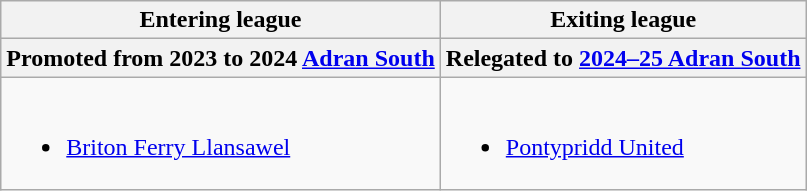<table class="wikitable">
<tr>
<th>Entering league</th>
<th>Exiting league</th>
</tr>
<tr>
<th>Promoted from 2023 to 2024 <a href='#'>Adran South</a></th>
<th>Relegated to <a href='#'>2024–25 Adran South</a></th>
</tr>
<tr style="vertical-align:top;">
<td><br><ul><li><a href='#'>Briton Ferry Llansawel</a></li></ul></td>
<td><br><ul><li><a href='#'>Pontypridd United</a></li></ul></td>
</tr>
</table>
